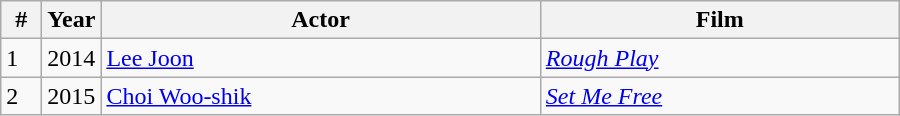<table class="wikitable" style="width:600px">
<tr>
<th width=20>#</th>
<th width=30>Year</th>
<th>Actor</th>
<th>Film</th>
</tr>
<tr>
<td>1</td>
<td>2014</td>
<td><a href='#'>Lee Joon</a></td>
<td><em><a href='#'>Rough Play</a></em></td>
</tr>
<tr>
<td>2</td>
<td>2015</td>
<td><a href='#'>Choi Woo-shik</a></td>
<td><em><a href='#'>Set Me Free</a></em></td>
</tr>
</table>
